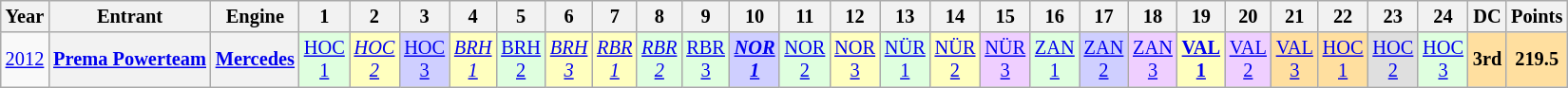<table class="wikitable" style="text-align:center; font-size:85%">
<tr>
<th>Year</th>
<th>Entrant</th>
<th>Engine</th>
<th>1</th>
<th>2</th>
<th>3</th>
<th>4</th>
<th>5</th>
<th>6</th>
<th>7</th>
<th>8</th>
<th>9</th>
<th>10</th>
<th>11</th>
<th>12</th>
<th>13</th>
<th>14</th>
<th>15</th>
<th>16</th>
<th>17</th>
<th>18</th>
<th>19</th>
<th>20</th>
<th>21</th>
<th>22</th>
<th>23</th>
<th>24</th>
<th>DC</th>
<th>Points</th>
</tr>
<tr>
<td><a href='#'>2012</a></td>
<th nowrap><a href='#'>Prema Powerteam</a></th>
<th nowrap><a href='#'>Mercedes</a></th>
<td style="background:#DFFFDF;"><a href='#'>HOC<br>1</a><br></td>
<td style="background:#FFFFBF;"><em><a href='#'>HOC<br>2</a></em><br></td>
<td style="background:#CFCFFF;"><a href='#'>HOC<br>3</a><br></td>
<td style="background:#FFFFBF;"><em><a href='#'>BRH<br>1</a></em><br></td>
<td style="background:#DFFFDF;"><a href='#'>BRH<br>2</a><br></td>
<td style="background:#FFFFBF;"><em><a href='#'>BRH<br>3</a></em><br></td>
<td style="background:#FFFFBF;"><em><a href='#'>RBR<br>1</a></em><br></td>
<td style="background:#DFFFDF;"><em><a href='#'>RBR<br>2</a></em><br></td>
<td style="background:#DFFFDF;"><a href='#'>RBR<br>3</a><br></td>
<td style="background:#CFCFFF;"><strong><em><a href='#'>NOR<br>1</a></em></strong><br></td>
<td style="background:#DFFFDF;"><a href='#'>NOR<br>2</a><br></td>
<td style="background:#FFFFBF;"><a href='#'>NOR<br>3</a><br></td>
<td style="background:#DFFFDF;"><a href='#'>NÜR<br>1</a><br></td>
<td style="background:#FFFFBF;"><a href='#'>NÜR<br>2</a><br></td>
<td style="background:#EFCFFF;"><a href='#'>NÜR<br>3</a><br></td>
<td style="background:#DFFFDF;"><a href='#'>ZAN<br>1</a><br></td>
<td style="background:#CFCFFF;"><a href='#'>ZAN<br>2</a><br></td>
<td style="background:#EFCFFF;"><a href='#'>ZAN<br>3</a><br></td>
<td style="background:#FFFFBF;"><strong><a href='#'>VAL<br>1</a></strong><br></td>
<td style="background:#EFCFFF;"><a href='#'>VAL<br>2</a><br></td>
<td style="background:#FFDF9F;"><a href='#'>VAL<br>3</a><br></td>
<td style="background:#FFDF9F;"><a href='#'>HOC<br>1</a><br></td>
<td style="background:#DFDFDF;"><a href='#'>HOC<br>2</a><br></td>
<td style="background:#DFFFDF;"><a href='#'>HOC<br>3</a><br></td>
<th style="background:#FFDF9F;">3rd</th>
<th style="background:#FFDF9F;">219.5</th>
</tr>
</table>
